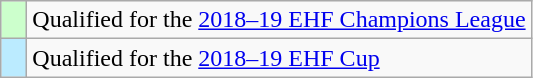<table class="wikitable" style="text-align: left;">
<tr>
<td width=10px bgcolor=#CCFFCC></td>
<td>Qualified for the <a href='#'>2018–19 EHF Champions League</a></td>
</tr>
<tr>
<td width=10px bgcolor=#BBEBFF></td>
<td>Qualified for the <a href='#'>2018–19 EHF Cup</a></td>
</tr>
</table>
